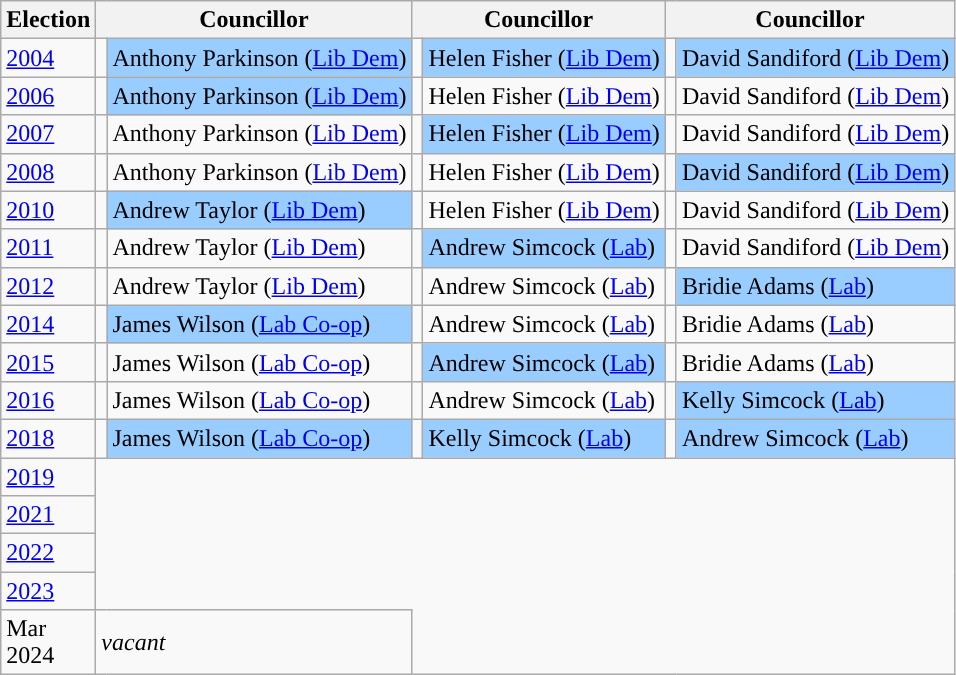<table class="wikitable">
<tr>
<th>Election</th>
<th colspan="2">Councillor</th>
<th colspan="2">Councillor</th>
<th colspan="2">Councillor</th>
</tr>
<tr>
<td><a href='#'>2004</a></td>
<td style="background-color: "></td>
<td bgcolor="#99CCFF">Anthony Parkinson (<a href='#'>Lib Dem</a>)</td>
<td style="background-color: "></td>
<td bgcolor="#99CCFF">Helen Fisher (<a href='#'>Lib Dem</a>)</td>
<td style="background-color: "></td>
<td bgcolor="#99CCFF">David Sandiford (<a href='#'>Lib Dem</a>)</td>
</tr>
<tr>
<td><a href='#'>2006</a></td>
<td style="background-color: "></td>
<td bgcolor="#99CCFF">Anthony Parkinson (<a href='#'>Lib Dem</a>)</td>
<td style="background-color: "></td>
<td>Helen Fisher (<a href='#'>Lib Dem</a>)</td>
<td style="background-color: "></td>
<td>David Sandiford (<a href='#'>Lib Dem</a>)</td>
</tr>
<tr>
<td><a href='#'>2007</a></td>
<td style="background-color: "></td>
<td>Anthony Parkinson (<a href='#'>Lib Dem</a>)</td>
<td style="background-color: "></td>
<td bgcolor="#99CCFF">Helen Fisher (<a href='#'>Lib Dem</a>)</td>
<td style="background-color: "></td>
<td>David Sandiford (<a href='#'>Lib Dem</a>)</td>
</tr>
<tr>
<td><a href='#'>2008</a></td>
<td style="background-color: "></td>
<td>Anthony Parkinson (<a href='#'>Lib Dem</a>)</td>
<td style="background-color: "></td>
<td>Helen Fisher (<a href='#'>Lib Dem</a>)</td>
<td style="background-color: "></td>
<td bgcolor="#99CCFF">David Sandiford (<a href='#'>Lib Dem</a>)</td>
</tr>
<tr>
<td><a href='#'>2010</a></td>
<td style="background-color: "></td>
<td bgcolor="#99CCFF">Andrew Taylor (<a href='#'>Lib Dem</a>)</td>
<td style="background-color: "></td>
<td>Helen Fisher (<a href='#'>Lib Dem</a>)</td>
<td style="background-color: "></td>
<td>David Sandiford (<a href='#'>Lib Dem</a>)</td>
</tr>
<tr>
<td><a href='#'>2011</a></td>
<td style="background-color: "></td>
<td>Andrew Taylor (<a href='#'>Lib Dem</a>)</td>
<td style="background-color: "></td>
<td bgcolor="#99CCFF">Andrew Simcock (<a href='#'>Lab</a>)</td>
<td style="background-color: "></td>
<td>David Sandiford (<a href='#'>Lib Dem</a>)</td>
</tr>
<tr>
<td><a href='#'>2012</a></td>
<td style="background-color: "></td>
<td>Andrew Taylor (<a href='#'>Lib Dem</a>)</td>
<td style="background-color: "></td>
<td>Andrew Simcock (<a href='#'>Lab</a>)</td>
<td style="background-color: "></td>
<td bgcolor="#99CCFF">Bridie Adams (<a href='#'>Lab</a>)</td>
</tr>
<tr>
<td><a href='#'>2014</a></td>
<td style="background-color: "></td>
<td bgcolor="#99CCFF">James Wilson (<a href='#'>Lab Co-op</a>)</td>
<td style="background-color: "></td>
<td>Andrew Simcock (<a href='#'>Lab</a>)</td>
<td style="background-color: "></td>
<td>Bridie Adams (<a href='#'>Lab</a>)</td>
</tr>
<tr>
<td><a href='#'>2015</a></td>
<td style="background-color: "></td>
<td>James Wilson (<a href='#'>Lab Co-op</a>)</td>
<td style="background-color: "></td>
<td bgcolor="#99CCFF">Andrew Simcock (<a href='#'>Lab</a>)</td>
<td style="background-color: "></td>
<td>Bridie Adams (<a href='#'>Lab</a>)</td>
</tr>
<tr>
<td><a href='#'>2016</a></td>
<td style="background-color: "></td>
<td>James Wilson (<a href='#'>Lab Co-op</a>)</td>
<td style="background-color: "></td>
<td>Andrew Simcock (<a href='#'>Lab</a>)</td>
<td style="background-color: "></td>
<td bgcolor="#99CCFF">Kelly Simcock (<a href='#'>Lab</a>)</td>
</tr>
<tr>
<td><a href='#'>2018</a></td>
<td style="background-color: "></td>
<td bgcolor="#99CCFF">James Wilson (<a href='#'>Lab Co-op</a>)</td>
<td style="background-color: "></td>
<td bgcolor="#99CCFF">Kelly Simcock (<a href='#'>Lab</a>)</td>
<td style="background-color: "></td>
<td bgcolor="#99CCFF">Andrew Simcock (<a href='#'>Lab</a>)</td>
</tr>
<tr>
<td><a href='#'>2019</a><br>

</td>
</tr>
<tr>
<td><a href='#'>2021</a><br>

</td>
</tr>
<tr>
<td><a href='#'>2022</a><br>

</td>
</tr>
<tr>
<td><a href='#'>2023</a><br>

</td>
</tr>
<tr>
<td>Mar<br>2024</td>
<td colspan=2><em>vacant</em><br>
</td>
</tr>
</table>
